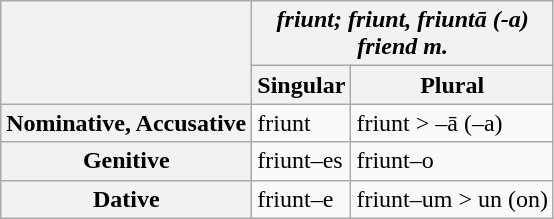<table class="wikitable">
<tr>
<th rowspan="2"></th>
<th colspan="3"><strong><em>friunt; friunt, friuntā (-a)<em><br> friend m.<strong></th>
</tr>
<tr>
<th></strong>Singular<strong></th>
<th colspan="2"></strong>Plural<strong></th>
</tr>
<tr>
<th></strong>Nominative, Accusative<strong></th>
<td>friunt</td>
<td colspan="2">friunt </strong>> –ā (–a)<strong></td>
</tr>
<tr>
<th></strong>Genitive<strong></th>
<td>friunt</strong>–es<strong></td>
<td colspan="2">friunt</strong>–o<strong></td>
</tr>
<tr>
<th></strong>Dative<strong></th>
<td>friunt</strong>–e<strong></td>
<td colspan="2">friunt</strong>–um > un (on)<strong></td>
</tr>
</table>
